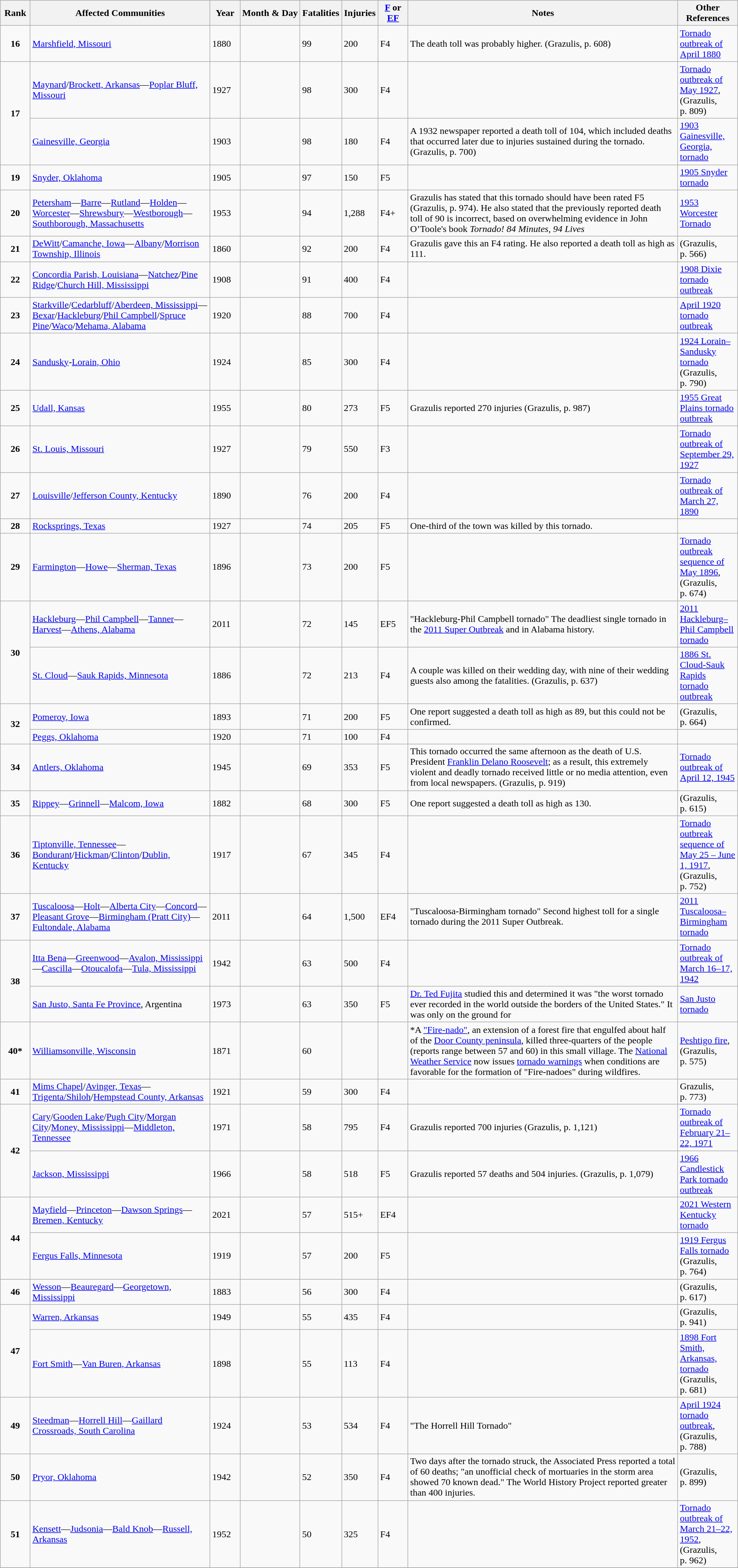<table class="wikitable sortable" style="width:100%;">
<tr>
<th scope="col" style="width:4%; text-align:center;">Rank</th>
<th scope="col" style="width:24%; text-align:center;" class="unsortable">Affected Communities </th>
<th scope="col" style="width:4%; text-align:center;">Year</th>
<th scope="col" style="width:8%; text-align:center;">Month & Day</th>
<th scope="col" style="width:4%; text-align:center;">Fatalities</th>
<th scope="col" style="width:4%; text-align:center;">Injuries </th>
<th scope="col" style="width:4%; text-align:center;"><a href='#'>F</a> or <a href='#'>EF</a> </th>
<th scope="col" style="width:36%; text-align:center;" class="unsortable">Notes</th>
<th scope="col" style="width:8%; text-align:center;" class="unsortable">Other References</th>
</tr>
<tr>
<td style="text-align:center;"><strong>16</strong></td>
<td><a href='#'>Marshfield, Missouri</a></td>
<td>1880</td>
<td></td>
<td>99</td>
<td>200</td>
<td>F4</td>
<td>The death toll was probably higher. (Grazulis, p. 608)</td>
<td><a href='#'>Tornado outbreak of April 1880</a></td>
</tr>
<tr>
<td rowspan="2" style="text-align:center;"><strong>17</strong></td>
<td><a href='#'>Maynard</a>/<a href='#'>Brockett, Arkansas</a>—<a href='#'>Poplar Bluff, Missouri</a></td>
<td>1927</td>
<td></td>
<td>98</td>
<td>300</td>
<td>F4</td>
<td></td>
<td><a href='#'>Tornado outbreak of May 1927</a>, (Grazulis, p. 809)</td>
</tr>
<tr>
<td><a href='#'>Gainesville, Georgia</a></td>
<td>1903</td>
<td></td>
<td>98</td>
<td>180</td>
<td>F4</td>
<td>A 1932 newspaper reported a death toll of 104, which included deaths that occurred later due to injuries sustained during the tornado. (Grazulis, p. 700)</td>
<td><a href='#'>1903 Gainesville, Georgia, tornado</a></td>
</tr>
<tr>
<td style="text-align:center;"><strong>19</strong></td>
<td><a href='#'>Snyder, Oklahoma</a></td>
<td>1905</td>
<td></td>
<td>97</td>
<td>150</td>
<td>F5</td>
<td></td>
<td><a href='#'>1905 Snyder tornado</a></td>
</tr>
<tr>
<td style="text-align:center;"><strong>20</strong></td>
<td><a href='#'>Petersham</a>—<a href='#'>Barre</a>—<a href='#'>Rutland</a>—<a href='#'>Holden</a>—<a href='#'>Worcester</a>—<a href='#'>Shrewsbury</a>—<a href='#'>Westborough</a>—<a href='#'>Southborough, Massachusetts</a></td>
<td>1953</td>
<td></td>
<td>94</td>
<td>1,288</td>
<td>F4+</td>
<td>Grazulis has stated that this tornado should have been rated F5 (Grazulis, p. 974). He also stated that the previously reported death toll of 90 is incorrect, based on overwhelming evidence in John O’Toole's book <em>Tornado! 84 Minutes, 94 Lives</em></td>
<td><a href='#'>1953 Worcester Tornado</a></td>
</tr>
<tr>
<td style="text-align:center;"><strong>21</strong></td>
<td><a href='#'>DeWitt</a>/<a href='#'>Camanche, Iowa</a>—<a href='#'>Albany</a>/<a href='#'>Morrison Township, Illinois</a></td>
<td>1860</td>
<td></td>
<td>92</td>
<td>200</td>
<td>F4</td>
<td>Grazulis gave this an F4 rating. He also reported a death toll as high as 111.</td>
<td>(Grazulis, p. 566)</td>
</tr>
<tr>
<td style="text-align:center;"><strong>22</strong></td>
<td><a href='#'>Concordia Parish, Louisiana</a>—<a href='#'>Natchez</a>/<a href='#'>Pine Ridge</a>/<a href='#'>Church Hill, Mississippi</a></td>
<td>1908</td>
<td></td>
<td>91</td>
<td>400</td>
<td>F4</td>
<td></td>
<td><a href='#'>1908 Dixie tornado outbreak</a></td>
</tr>
<tr>
<td style="text-align:center;"><strong>23</strong></td>
<td><a href='#'>Starkville</a>/<a href='#'>Cedarbluff</a>/<a href='#'>Aberdeen, Mississippi</a>—<a href='#'>Bexar</a>/<a href='#'>Hackleburg</a>/<a href='#'>Phil Campbell</a>/<a href='#'>Spruce Pine</a>/<a href='#'>Waco</a>/<a href='#'>Mehama, Alabama</a></td>
<td>1920</td>
<td></td>
<td>88</td>
<td>700</td>
<td>F4</td>
<td></td>
<td><a href='#'>April 1920 tornado outbreak</a></td>
</tr>
<tr>
<td style="text-align:center;"><strong>24</strong></td>
<td><a href='#'>Sandusky</a>-<a href='#'>Lorain, Ohio</a></td>
<td>1924</td>
<td></td>
<td>85</td>
<td>300</td>
<td>F4</td>
<td></td>
<td><a href='#'>1924 Lorain–Sandusky tornado</a> (Grazulis, p. 790)</td>
</tr>
<tr>
<td style="text-align:center;"><strong>25</strong></td>
<td><a href='#'>Udall, Kansas</a></td>
<td>1955</td>
<td></td>
<td>80</td>
<td>273</td>
<td>F5</td>
<td>Grazulis reported 270 injuries (Grazulis, p. 987)</td>
<td><a href='#'>1955 Great Plains tornado outbreak</a></td>
</tr>
<tr>
<td style="text-align:center;"><strong>26</strong></td>
<td><a href='#'>St. Louis, Missouri</a></td>
<td>1927</td>
<td></td>
<td>79</td>
<td>550</td>
<td>F3</td>
<td></td>
<td><a href='#'>Tornado outbreak of September 29, 1927</a></td>
</tr>
<tr>
<td style="text-align:center;"><strong>27</strong></td>
<td><a href='#'>Louisville</a>/<a href='#'>Jefferson County, Kentucky</a></td>
<td>1890</td>
<td></td>
<td>76</td>
<td>200</td>
<td>F4</td>
<td></td>
<td><a href='#'>Tornado outbreak of March 27, 1890</a></td>
</tr>
<tr>
<td style="text-align:center;"><strong>28</strong></td>
<td><a href='#'>Rocksprings, Texas</a></td>
<td>1927</td>
<td></td>
<td>74</td>
<td>205</td>
<td>F5</td>
<td>One-third of the town was killed by this tornado.</td>
<td></td>
</tr>
<tr>
<td style="text-align:center;"><strong>29</strong></td>
<td><a href='#'>Farmington</a>—<a href='#'>Howe</a>—<a href='#'>Sherman, Texas</a></td>
<td>1896</td>
<td></td>
<td>73</td>
<td>200</td>
<td>F5</td>
<td></td>
<td><a href='#'>Tornado outbreak sequence of May 1896</a>, (Grazulis, p. 674)</td>
</tr>
<tr>
<td rowspan="2" style="text-align:center;"><strong>30</strong></td>
<td><a href='#'>Hackleburg</a>—<a href='#'>Phil Campbell</a>—<a href='#'>Tanner</a>—<a href='#'>Harvest</a>—<a href='#'>Athens, Alabama</a></td>
<td>2011</td>
<td></td>
<td>72</td>
<td>145</td>
<td>EF5</td>
<td>"Hackleburg-Phil Campbell tornado" The deadliest single tornado in the <a href='#'>2011 Super Outbreak</a> and in Alabama history.</td>
<td><a href='#'>2011 Hackleburg–Phil Campbell tornado</a></td>
</tr>
<tr>
<td><a href='#'>St. Cloud</a>—<a href='#'>Sauk Rapids, Minnesota</a></td>
<td>1886</td>
<td></td>
<td>72</td>
<td>213</td>
<td>F4</td>
<td>A couple was killed on their wedding day, with nine of their wedding guests also among the fatalities. (Grazulis, p. 637)</td>
<td><a href='#'>1886 St. Cloud-Sauk Rapids tornado outbreak</a></td>
</tr>
<tr>
<td rowspan="2" style="text-align:center;"><strong>32</strong></td>
<td><a href='#'>Pomeroy, Iowa</a></td>
<td>1893</td>
<td></td>
<td>71</td>
<td>200</td>
<td>F5</td>
<td>One report suggested a death toll as high as 89, but this could not be confirmed.</td>
<td>(Grazulis, p. 664)</td>
</tr>
<tr>
<td><a href='#'>Peggs, Oklahoma</a></td>
<td>1920</td>
<td></td>
<td>71</td>
<td>100</td>
<td>F4</td>
<td></td>
<td></td>
</tr>
<tr>
<td style="text-align:center;"><strong>34</strong></td>
<td><a href='#'>Antlers, Oklahoma</a></td>
<td>1945</td>
<td></td>
<td>69</td>
<td>353</td>
<td>F5</td>
<td>This tornado occurred the same afternoon as the death of U.S. President <a href='#'>Franklin Delano Roosevelt</a>; as a result, this extremely violent and deadly tornado received little or no media attention, even from local newspapers. (Grazulis, p. 919)</td>
<td><a href='#'>Tornado outbreak of April 12, 1945</a></td>
</tr>
<tr>
<td style="text-align:center;"><strong>35</strong></td>
<td><a href='#'>Rippey</a>—<a href='#'>Grinnell</a>—<a href='#'>Malcom, Iowa</a></td>
<td>1882</td>
<td></td>
<td>68</td>
<td>300</td>
<td>F5</td>
<td>One report suggested a death toll as high as 130.</td>
<td>(Grazulis, p. 615)</td>
</tr>
<tr>
<td style="text-align:center;"><strong>36</strong></td>
<td><a href='#'>Tiptonville, Tennessee</a>—<a href='#'>Bondurant</a>/<a href='#'>Hickman</a>/<a href='#'>Clinton</a>/<a href='#'>Dublin, Kentucky</a></td>
<td>1917</td>
<td></td>
<td>67</td>
<td>345</td>
<td>F4</td>
<td></td>
<td><a href='#'>Tornado outbreak sequence of May 25 – June 1, 1917</a>, (Grazulis, p. 752)</td>
</tr>
<tr>
<td style="text-align:center;"><strong>37</strong></td>
<td><a href='#'>Tuscaloosa</a>—<a href='#'>Holt</a>—<a href='#'>Alberta City</a>—<a href='#'>Concord</a>—<a href='#'>Pleasant Grove</a>—<a href='#'>Birmingham (Pratt City)</a>—<a href='#'>Fultondale, Alabama</a></td>
<td>2011</td>
<td></td>
<td>64</td>
<td>1,500</td>
<td>EF4</td>
<td>"Tuscaloosa-Birmingham tornado" Second highest toll for a single tornado during the 2011 Super Outbreak.</td>
<td><a href='#'>2011 Tuscaloosa–Birmingham tornado</a></td>
</tr>
<tr>
<td rowspan="2" style="text-align:center;"><strong>38</strong></td>
<td><a href='#'>Itta Bena</a>—<a href='#'>Greenwood</a>—<a href='#'>Avalon, Mississippi</a>—<a href='#'>Cascilla</a>—<a href='#'>Otoucalofa</a>—<a href='#'>Tula, Mississippi</a></td>
<td>1942</td>
<td></td>
<td>63</td>
<td>500</td>
<td>F4</td>
<td></td>
<td><a href='#'>Tornado outbreak of March 16–17, 1942</a></td>
</tr>
<tr>
<td><a href='#'>San Justo, Santa Fe Province</a>, Argentina</td>
<td>1973</td>
<td></td>
<td>63</td>
<td>350</td>
<td>F5</td>
<td><a href='#'>Dr. Ted Fujita</a> studied this and determined it was "the worst tornado ever recorded in the world outside the borders of the United States." It was only on the ground for </td>
<td><a href='#'>San Justo tornado</a></td>
</tr>
<tr>
<td style="text-align:center;"><strong>40*</strong></td>
<td><a href='#'>Williamsonville, Wisconsin</a></td>
<td>1871</td>
<td></td>
<td>60</td>
<td></td>
<td></td>
<td>*A <a href='#'>"Fire-nado"</a>, an extension of a forest fire that engulfed about half of the <a href='#'>Door County peninsula</a>, killed three-quarters of the people (reports range between 57 and 60) in this small village. The <a href='#'>National Weather Service</a> now issues <a href='#'>tornado warnings</a> when conditions are favorable for the formation of "Fire-nadoes" during wildfires.</td>
<td><a href='#'>Peshtigo fire</a>, (Grazulis, p. 575)</td>
</tr>
<tr>
<td style="text-align:center;"><strong>41</strong></td>
<td><a href='#'>Mims Chapel</a>/<a href='#'>Avinger, Texas</a>—<a href='#'>Trigenta/Shiloh</a>/<a href='#'>Hempstead County, Arkansas</a></td>
<td>1921</td>
<td></td>
<td>59</td>
<td>300</td>
<td>F4</td>
<td></td>
<td>Grazulis, p. 773)</td>
</tr>
<tr>
<td rowspan="2" style="text-align:center;"><strong>42</strong></td>
<td><a href='#'>Cary</a>/<a href='#'>Gooden Lake</a>/<a href='#'>Pugh City</a>/<a href='#'>Morgan City</a>/<a href='#'>Money, Mississippi</a>—<a href='#'>Middleton, Tennessee</a></td>
<td>1971</td>
<td></td>
<td>58</td>
<td>795</td>
<td>F4</td>
<td>Grazulis reported 700 injuries (Grazulis, p. 1,121)</td>
<td><a href='#'>Tornado outbreak of February 21–22, 1971</a></td>
</tr>
<tr>
<td><a href='#'>Jackson, Mississippi</a></td>
<td>1966</td>
<td></td>
<td>58</td>
<td>518</td>
<td>F5</td>
<td>Grazulis reported 57 deaths and 504 injuries. (Grazulis, p. 1,079)</td>
<td><a href='#'>1966 Candlestick Park tornado outbreak</a></td>
</tr>
<tr>
<td rowspan="2" style="text-align:center;"><strong>44</strong></td>
<td><a href='#'>Mayfield</a>—<a href='#'>Princeton</a>—<a href='#'>Dawson Springs</a>—<a href='#'>Bremen, Kentucky</a></td>
<td>2021</td>
<td></td>
<td>57</td>
<td>515+</td>
<td>EF4</td>
<td></td>
<td><a href='#'>2021 Western Kentucky tornado</a></td>
</tr>
<tr>
<td><a href='#'>Fergus Falls, Minnesota</a></td>
<td>1919</td>
<td></td>
<td>57</td>
<td>200</td>
<td>F5</td>
<td></td>
<td><a href='#'>1919 Fergus Falls tornado</a> (Grazulis, p. 764)</td>
</tr>
<tr>
<td style="text-align:center;"><strong>46</strong></td>
<td><a href='#'>Wesson</a>—<a href='#'>Beauregard</a>—<a href='#'>Georgetown, Mississippi</a></td>
<td>1883</td>
<td></td>
<td>56</td>
<td>300</td>
<td>F4</td>
<td></td>
<td>(Grazulis, p. 617)</td>
</tr>
<tr>
<td rowspan="2" style="text-align:center;"><strong>47</strong></td>
<td><a href='#'>Warren, Arkansas</a></td>
<td>1949</td>
<td></td>
<td>55</td>
<td>435</td>
<td>F4</td>
<td></td>
<td>(Grazulis, p. 941)</td>
</tr>
<tr>
<td><a href='#'>Fort Smith</a>—<a href='#'>Van Buren, Arkansas</a></td>
<td>1898</td>
<td></td>
<td>55</td>
<td>113</td>
<td>F4</td>
<td></td>
<td><a href='#'>1898 Fort Smith, Arkansas, tornado</a> (Grazulis, p. 681)</td>
</tr>
<tr>
<td style="text-align:center;"><strong>49</strong></td>
<td><a href='#'>Steedman</a>—<a href='#'>Horrell Hill</a>—<a href='#'>Gaillard Crossroads, South Carolina</a></td>
<td>1924</td>
<td></td>
<td>53</td>
<td>534</td>
<td>F4</td>
<td>"The Horrell Hill Tornado"</td>
<td><a href='#'>April 1924 tornado outbreak</a>, (Grazulis, p. 788)</td>
</tr>
<tr>
<td style="text-align:center;"><strong>50</strong></td>
<td><a href='#'>Pryor, Oklahoma</a></td>
<td>1942</td>
<td></td>
<td>52</td>
<td>350</td>
<td>F4</td>
<td>Two days after the tornado struck, the Associated Press reported a total of 60 deaths; "an unofficial check of mortuaries in the storm area showed 70 known dead." The World History Project reported greater than 400 injuries.</td>
<td>(Grazulis, p. 899)</td>
</tr>
<tr>
<td style="text-align:center;"><strong>51</strong></td>
<td><a href='#'>Kensett</a>—<a href='#'>Judsonia</a>—<a href='#'>Bald Knob</a>—<a href='#'>Russell, Arkansas</a></td>
<td>1952</td>
<td></td>
<td>50</td>
<td>325</td>
<td>F4</td>
<td></td>
<td><a href='#'>Tornado outbreak of March 21–22, 1952</a>, (Grazulis, p. 962)</td>
</tr>
<tr>
</tr>
</table>
